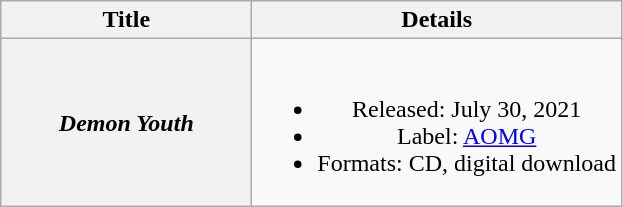<table class="wikitable plainrowheaders" style="text-align:center;">
<tr>
<th scope="col" style="width:10em;">Title</th>
<th scope="col">Details</th>
</tr>
<tr>
<th scope="row"><em>Demon Youth</em></th>
<td><br><ul><li>Released: July 30, 2021</li><li>Label: <a href='#'>AOMG</a></li><li>Formats: CD, digital download</li></ul></td>
</tr>
</table>
